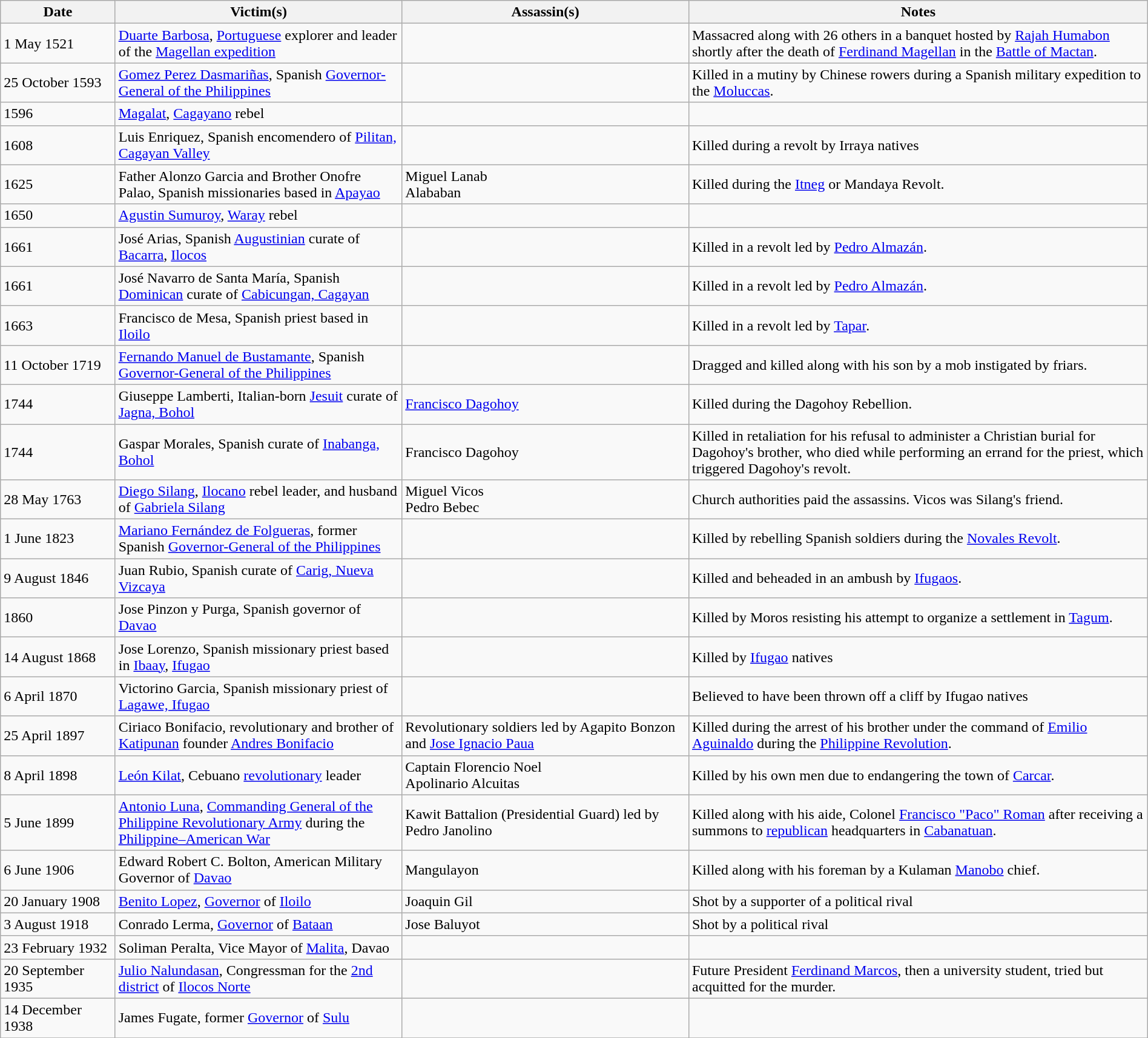<table class="wikitable sortable" style="width:100%">
<tr>
<th style="width:10%">Date</th>
<th style="width:25%">Victim(s)</th>
<th style="width:25%">Assassin(s)</th>
<th style="width:40%">Notes</th>
</tr>
<tr>
<td>1 May 1521</td>
<td><a href='#'>Duarte Barbosa</a>, <a href='#'>Portuguese</a> explorer and leader of the <a href='#'>Magellan expedition</a></td>
<td></td>
<td>Massacred along with 26 others in a banquet hosted by <a href='#'>Rajah Humabon</a> shortly after the death of <a href='#'>Ferdinand Magellan</a> in the <a href='#'>Battle of Mactan</a>.</td>
</tr>
<tr>
<td>25 October 1593</td>
<td><a href='#'>Gomez Perez Dasmariñas</a>, Spanish <a href='#'>Governor-General of the Philippines</a></td>
<td></td>
<td>Killed in a mutiny by Chinese rowers during a Spanish military expedition to the <a href='#'>Moluccas</a>.</td>
</tr>
<tr>
<td>1596</td>
<td><a href='#'>Magalat</a>, <a href='#'>Cagayano</a> rebel</td>
<td></td>
<td></td>
</tr>
<tr>
<td>1608</td>
<td>Luis Enriquez, Spanish encomendero of <a href='#'>Pilitan, Cagayan Valley</a></td>
<td></td>
<td>Killed during a revolt by Irraya natives</td>
</tr>
<tr>
<td>1625</td>
<td>Father Alonzo Garcia and Brother Onofre Palao, Spanish missionaries based in <a href='#'>Apayao</a></td>
<td>Miguel Lanab<br>Alababan</td>
<td>Killed during the <a href='#'>Itneg</a> or Mandaya Revolt.</td>
</tr>
<tr>
<td>1650</td>
<td><a href='#'>Agustin Sumuroy</a>, <a href='#'>Waray</a> rebel</td>
<td></td>
<td></td>
</tr>
<tr>
<td>1661</td>
<td>José Arias, Spanish <a href='#'>Augustinian</a> curate of <a href='#'>Bacarra</a>, <a href='#'>Ilocos</a></td>
<td></td>
<td>Killed in a revolt led by <a href='#'>Pedro Almazán</a>.</td>
</tr>
<tr>
<td>1661</td>
<td>José Navarro de Santa María, Spanish <a href='#'>Dominican</a> curate of <a href='#'>Cabicungan, Cagayan</a></td>
<td></td>
<td>Killed in a revolt led by <a href='#'>Pedro Almazán</a>.</td>
</tr>
<tr>
<td>1663</td>
<td>Francisco de Mesa, Spanish priest based in <a href='#'>Iloilo</a></td>
<td></td>
<td>Killed in a revolt led by <a href='#'>Tapar</a>.</td>
</tr>
<tr>
<td>11 October 1719</td>
<td><a href='#'>Fernando Manuel de Bustamante</a>, Spanish <a href='#'>Governor-General of the Philippines</a></td>
<td></td>
<td>Dragged and killed along with his son by a mob instigated by friars.</td>
</tr>
<tr>
<td>1744</td>
<td>Giuseppe Lamberti, Italian-born <a href='#'>Jesuit</a> curate of <a href='#'>Jagna, Bohol</a></td>
<td><a href='#'>Francisco Dagohoy</a></td>
<td>Killed during the Dagohoy Rebellion.</td>
</tr>
<tr>
<td>1744</td>
<td>Gaspar Morales, Spanish curate of <a href='#'>Inabanga, Bohol</a></td>
<td>Francisco Dagohoy</td>
<td>Killed in retaliation for his refusal to administer a Christian burial for Dagohoy's brother, who died while performing an errand for the priest, which triggered Dagohoy's revolt.</td>
</tr>
<tr>
<td>28 May 1763</td>
<td><a href='#'>Diego Silang</a>, <a href='#'>Ilocano</a> rebel leader, and husband of <a href='#'>Gabriela Silang</a></td>
<td>Miguel Vicos<br>Pedro Bebec</td>
<td>Church authorities paid the assassins. Vicos was Silang's friend.</td>
</tr>
<tr>
<td>1 June 1823</td>
<td><a href='#'>Mariano Fernández de Folgueras</a>, former Spanish <a href='#'>Governor-General of the Philippines</a></td>
<td></td>
<td>Killed by rebelling Spanish soldiers during the <a href='#'>Novales Revolt</a>.</td>
</tr>
<tr>
<td>9 August 1846</td>
<td>Juan Rubio, Spanish curate of <a href='#'>Carig, Nueva Vizcaya</a></td>
<td></td>
<td>Killed and beheaded in an ambush by <a href='#'>Ifugaos</a>.</td>
</tr>
<tr>
<td>1860</td>
<td>Jose Pinzon y Purga, Spanish governor of <a href='#'>Davao</a></td>
<td></td>
<td>Killed by Moros resisting his attempt to organize a settlement in <a href='#'>Tagum</a>.</td>
</tr>
<tr>
<td>14 August 1868</td>
<td>Jose Lorenzo, Spanish missionary priest based in <a href='#'>Ibaay</a>, <a href='#'>Ifugao</a></td>
<td></td>
<td>Killed by <a href='#'>Ifugao</a> natives</td>
</tr>
<tr>
<td>6 April 1870</td>
<td>Victorino Garcia, Spanish missionary priest of <a href='#'>Lagawe, Ifugao</a></td>
<td></td>
<td>Believed to have been thrown off a cliff by Ifugao natives</td>
</tr>
<tr>
<td>25 April 1897</td>
<td>Ciriaco Bonifacio, revolutionary and brother of <a href='#'>Katipunan</a> founder <a href='#'>Andres Bonifacio</a></td>
<td>Revolutionary soldiers led by Agapito Bonzon and <a href='#'>Jose Ignacio Paua</a></td>
<td>Killed during the arrest of his brother under the command of <a href='#'>Emilio Aguinaldo</a> during the <a href='#'>Philippine Revolution</a>.</td>
</tr>
<tr>
<td>8 April 1898</td>
<td><a href='#'>León Kilat</a>, Cebuano <a href='#'>revolutionary</a> leader</td>
<td>Captain Florencio Noel<br>Apolinario Alcuitas</td>
<td>Killed by his own men due to endangering the town of <a href='#'>Carcar</a>.</td>
</tr>
<tr>
<td>5 June 1899</td>
<td><a href='#'>Antonio Luna</a>, <a href='#'>Commanding General of the Philippine Revolutionary Army</a> during the <a href='#'>Philippine–American War</a></td>
<td>Kawit Battalion (Presidential Guard) led by Pedro Janolino</td>
<td>Killed along with his aide, Colonel <a href='#'>Francisco "Paco" Roman</a> after receiving a summons to <a href='#'>republican</a> headquarters in <a href='#'>Cabanatuan</a>.</td>
</tr>
<tr>
<td>6 June 1906</td>
<td>Edward Robert C. Bolton, American Military Governor of <a href='#'>Davao</a></td>
<td>Mangulayon</td>
<td>Killed along with his foreman by a Kulaman <a href='#'>Manobo</a> chief.</td>
</tr>
<tr>
<td>20 January 1908</td>
<td><a href='#'>Benito Lopez</a>, <a href='#'>Governor</a> of <a href='#'>Iloilo</a></td>
<td>Joaquin Gil</td>
<td>Shot by a supporter of a political rival</td>
</tr>
<tr>
<td>3 August 1918</td>
<td>Conrado Lerma, <a href='#'>Governor</a> of <a href='#'>Bataan</a></td>
<td>Jose Baluyot</td>
<td>Shot by a political rival</td>
</tr>
<tr>
<td>23 February 1932</td>
<td>Soliman Peralta, Vice Mayor of <a href='#'>Malita</a>, Davao</td>
<td></td>
<td></td>
</tr>
<tr>
<td>20 September 1935</td>
<td><a href='#'>Julio Nalundasan</a>, Congressman for the <a href='#'>2nd district</a> of <a href='#'>Ilocos Norte</a></td>
<td></td>
<td>Future President <a href='#'>Ferdinand Marcos</a>, then a university student, tried but acquitted for the murder.</td>
</tr>
<tr>
<td>14 December 1938</td>
<td>James Fugate, former <a href='#'>Governor</a> of <a href='#'>Sulu</a></td>
<td></td>
<td></td>
</tr>
<tr>
</tr>
</table>
